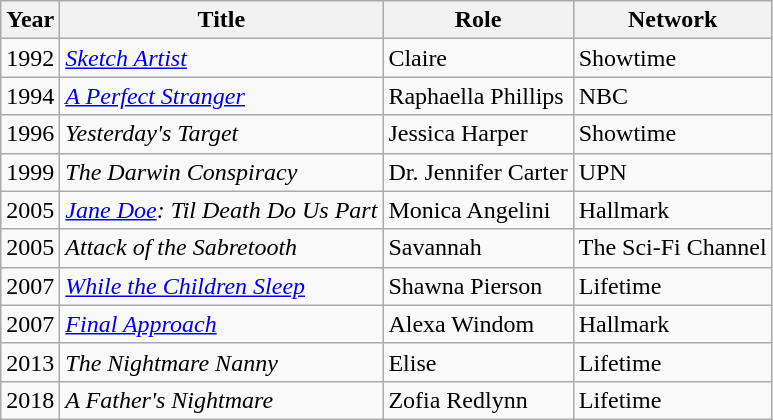<table class="wikitable sortable">
<tr>
<th>Year</th>
<th>Title</th>
<th>Role</th>
<th class="unsortable">Network</th>
</tr>
<tr>
<td>1992</td>
<td><em><a href='#'>Sketch Artist</a></em></td>
<td>Claire</td>
<td>Showtime</td>
</tr>
<tr>
<td>1994</td>
<td><em><a href='#'>A Perfect Stranger</a></em></td>
<td>Raphaella Phillips</td>
<td>NBC</td>
</tr>
<tr>
<td>1996</td>
<td><em>Yesterday's Target</em></td>
<td>Jessica Harper</td>
<td>Showtime</td>
</tr>
<tr>
<td>1999</td>
<td><em>The Darwin Conspiracy</em></td>
<td>Dr. Jennifer Carter</td>
<td>UPN</td>
</tr>
<tr>
<td>2005</td>
<td><em><a href='#'>Jane Doe</a>: Til Death Do Us Part</em></td>
<td>Monica Angelini</td>
<td>Hallmark</td>
</tr>
<tr>
<td>2005</td>
<td><em>Attack of the Sabretooth</em></td>
<td>Savannah</td>
<td>The Sci-Fi Channel</td>
</tr>
<tr>
<td>2007</td>
<td><em><a href='#'>While the Children Sleep</a></em></td>
<td>Shawna Pierson</td>
<td>Lifetime</td>
</tr>
<tr>
<td>2007</td>
<td><em><a href='#'>Final Approach</a></em></td>
<td>Alexa Windom</td>
<td>Hallmark</td>
</tr>
<tr>
<td>2013</td>
<td><em>The Nightmare Nanny</em></td>
<td>Elise</td>
<td>Lifetime</td>
</tr>
<tr>
<td>2018</td>
<td><em>A Father's Nightmare</em></td>
<td>Zofia Redlynn</td>
<td>Lifetime</td>
</tr>
</table>
